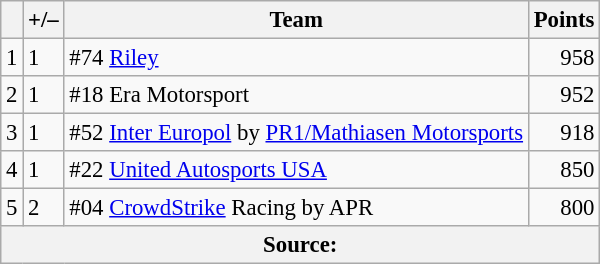<table class="wikitable" style="font-size: 95%;">
<tr>
<th scope="col"></th>
<th scope="col">+/–</th>
<th scope="col">Team</th>
<th scope="col">Points</th>
</tr>
<tr>
<td align=center>1</td>
<td align=left> 1</td>
<td>#74 <a href='#'>Riley</a></td>
<td align=right>958</td>
</tr>
<tr>
<td align=center>2</td>
<td align=left> 1</td>
<td>#18 Era Motorsport</td>
<td align=right>952</td>
</tr>
<tr>
<td align=center>3</td>
<td align=left> 1</td>
<td>#52 <a href='#'>Inter Europol</a> by <a href='#'>PR1/Mathiasen Motorsports</a></td>
<td align=right>918</td>
</tr>
<tr>
<td align=center>4</td>
<td align=left> 1</td>
<td>#22 <a href='#'>United Autosports USA</a></td>
<td align=right>850</td>
</tr>
<tr>
<td align=center>5</td>
<td align=left> 2</td>
<td>#04 <a href='#'>CrowdStrike</a> Racing by APR</td>
<td align=right>800</td>
</tr>
<tr>
<th colspan=5>Source:</th>
</tr>
</table>
